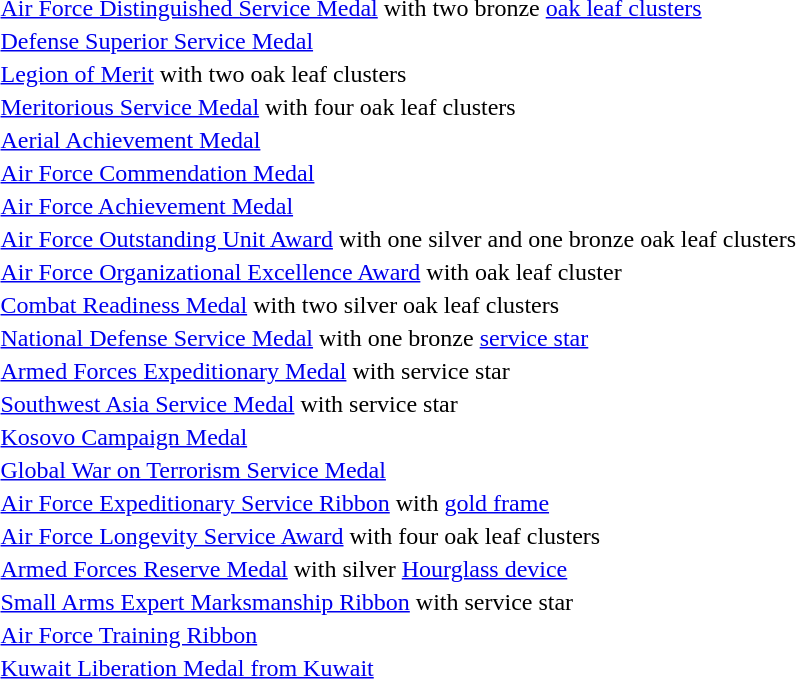<table>
<tr>
<td><span></span><span></span></td>
<td><a href='#'>Air Force Distinguished Service Medal</a> with two bronze <a href='#'>oak leaf clusters</a></td>
</tr>
<tr>
<td></td>
<td><a href='#'>Defense Superior Service Medal</a></td>
</tr>
<tr>
<td><span></span><span></span></td>
<td><a href='#'>Legion of Merit</a> with two oak leaf clusters</td>
</tr>
<tr>
<td><span></span><span></span><span></span><span></span></td>
<td><a href='#'>Meritorious Service Medal</a> with four oak leaf clusters</td>
</tr>
<tr>
<td></td>
<td><a href='#'>Aerial Achievement Medal</a></td>
</tr>
<tr>
<td></td>
<td><a href='#'>Air Force Commendation Medal</a></td>
</tr>
<tr>
<td></td>
<td><a href='#'>Air Force Achievement Medal</a></td>
</tr>
<tr>
<td><span></span><span></span></td>
<td><a href='#'>Air Force Outstanding Unit Award</a> with one silver and one bronze oak leaf clusters</td>
</tr>
<tr>
<td></td>
<td><a href='#'>Air Force Organizational Excellence Award</a> with oak leaf cluster</td>
</tr>
<tr>
<td><span></span><span></span></td>
<td><a href='#'>Combat Readiness Medal</a> with two silver oak leaf clusters</td>
</tr>
<tr>
<td></td>
<td><a href='#'>National Defense Service Medal</a> with one bronze <a href='#'>service star</a></td>
</tr>
<tr>
<td></td>
<td><a href='#'>Armed Forces Expeditionary Medal</a> with service star</td>
</tr>
<tr>
<td></td>
<td><a href='#'>Southwest Asia Service Medal</a> with service star</td>
</tr>
<tr>
<td></td>
<td><a href='#'>Kosovo Campaign Medal</a></td>
</tr>
<tr>
<td></td>
<td><a href='#'>Global War on Terrorism Service Medal</a></td>
</tr>
<tr>
<td></td>
<td><a href='#'>Air Force Expeditionary Service Ribbon</a> with <a href='#'>gold frame</a></td>
</tr>
<tr>
<td><span></span><span></span><span></span><span></span></td>
<td><a href='#'>Air Force Longevity Service Award</a> with four oak leaf clusters</td>
</tr>
<tr>
<td><span></span></td>
<td><a href='#'>Armed Forces Reserve Medal</a> with silver <a href='#'>Hourglass device</a></td>
</tr>
<tr>
<td></td>
<td><a href='#'>Small Arms Expert Marksmanship Ribbon</a> with service star</td>
</tr>
<tr>
<td></td>
<td><a href='#'>Air Force Training Ribbon</a></td>
</tr>
<tr>
<td></td>
<td><a href='#'>Kuwait Liberation Medal from Kuwait</a></td>
</tr>
</table>
